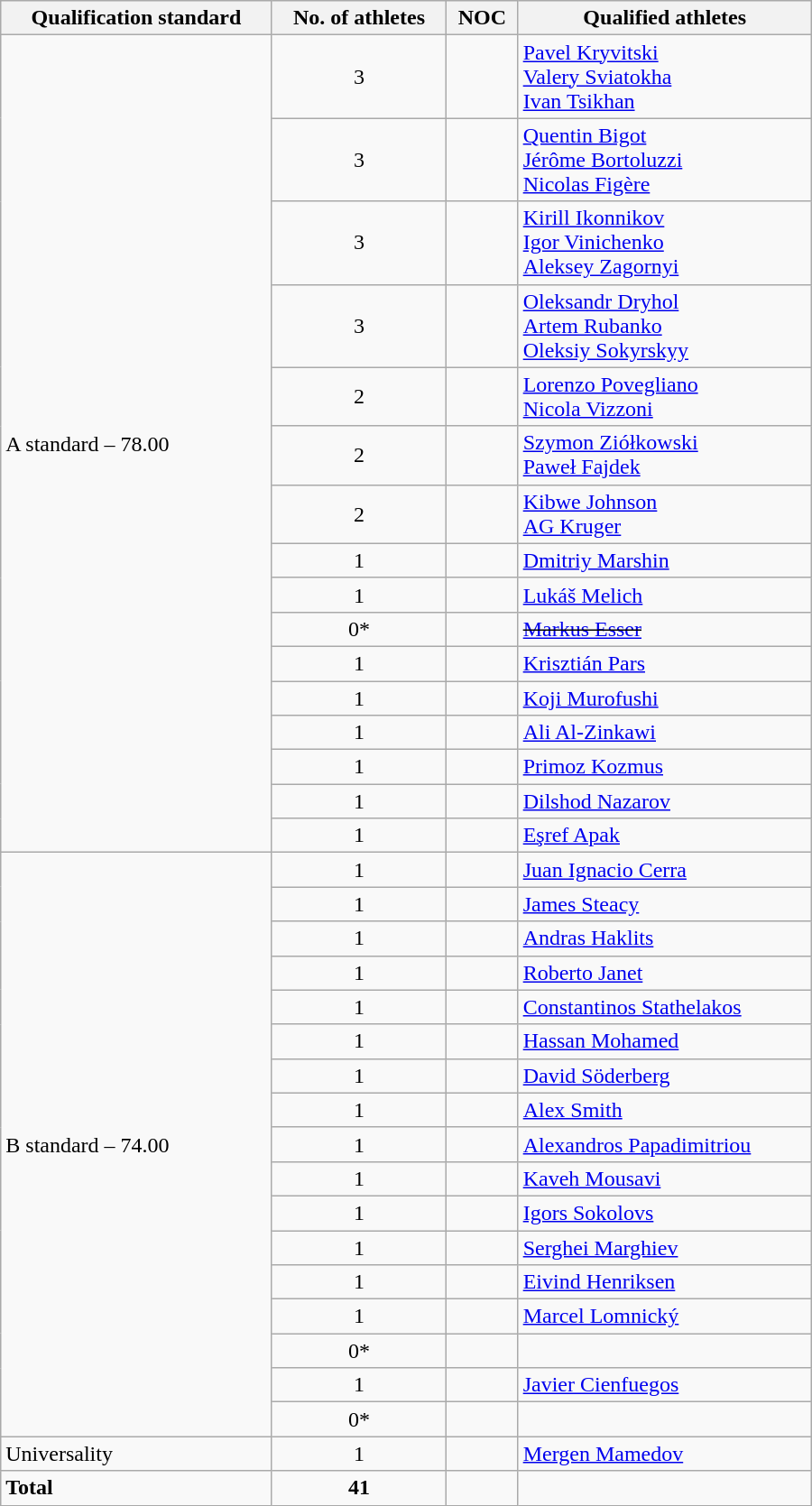<table class="wikitable"  style="text-align:left; width:600px;">
<tr>
<th>Qualification standard</th>
<th>No. of athletes</th>
<th>NOC</th>
<th>Qualified athletes</th>
</tr>
<tr>
<td rowspan="16">A standard – 78.00</td>
<td align=center>3</td>
<td></td>
<td><a href='#'>Pavel Kryvitski</a><br><a href='#'>Valery Sviatokha</a><br><a href='#'>Ivan Tsikhan</a></td>
</tr>
<tr>
<td align=center>3</td>
<td></td>
<td><a href='#'>Quentin Bigot</a><br><a href='#'>Jérôme Bortoluzzi</a><br><a href='#'>Nicolas Figère</a></td>
</tr>
<tr>
<td align=center>3</td>
<td></td>
<td><a href='#'>Kirill Ikonnikov</a><br><a href='#'>Igor Vinichenko</a><br><a href='#'>Aleksey Zagornyi</a></td>
</tr>
<tr>
<td align=center>3</td>
<td></td>
<td><a href='#'>Oleksandr Dryhol</a><br><a href='#'>Artem Rubanko</a><br><a href='#'>Oleksiy Sokyrskyy</a></td>
</tr>
<tr>
<td align=center>2</td>
<td></td>
<td><a href='#'>Lorenzo Povegliano</a><br><a href='#'>Nicola Vizzoni</a></td>
</tr>
<tr>
<td align=center>2</td>
<td></td>
<td><a href='#'>Szymon Ziółkowski</a> <br> <a href='#'>Paweł Fajdek</a></td>
</tr>
<tr>
<td align=center>2</td>
<td></td>
<td><a href='#'>Kibwe Johnson</a><br><a href='#'>AG Kruger</a></td>
</tr>
<tr>
<td align=center>1</td>
<td></td>
<td><a href='#'>Dmitriy Marshin</a></td>
</tr>
<tr>
<td align=center>1</td>
<td></td>
<td><a href='#'>Lukáš Melich</a></td>
</tr>
<tr>
<td align=center>0*</td>
<td></td>
<td><s><a href='#'>Markus Esser</a></s></td>
</tr>
<tr>
<td align=center>1</td>
<td></td>
<td><a href='#'>Krisztián Pars</a></td>
</tr>
<tr>
<td align=center>1</td>
<td></td>
<td><a href='#'>Koji Murofushi</a></td>
</tr>
<tr>
<td align=center>1</td>
<td></td>
<td><a href='#'>Ali Al-Zinkawi</a></td>
</tr>
<tr>
<td align=center>1</td>
<td></td>
<td><a href='#'>Primoz Kozmus</a></td>
</tr>
<tr>
<td align=center>1</td>
<td></td>
<td><a href='#'>Dilshod Nazarov</a></td>
</tr>
<tr>
<td align=center>1</td>
<td></td>
<td><a href='#'>Eşref Apak</a></td>
</tr>
<tr>
<td rowspan="17">B standard – 74.00</td>
<td align=center>1</td>
<td></td>
<td><a href='#'>Juan Ignacio Cerra</a></td>
</tr>
<tr>
<td align=center>1</td>
<td></td>
<td><a href='#'>James Steacy</a></td>
</tr>
<tr>
<td align=center>1</td>
<td></td>
<td><a href='#'>Andras Haklits</a></td>
</tr>
<tr>
<td align=center>1</td>
<td></td>
<td><a href='#'>Roberto Janet</a></td>
</tr>
<tr>
<td align=center>1</td>
<td></td>
<td><a href='#'>Constantinos Stathelakos</a></td>
</tr>
<tr>
<td align=center>1</td>
<td></td>
<td><a href='#'>Hassan Mohamed</a></td>
</tr>
<tr>
<td align=center>1</td>
<td></td>
<td><a href='#'>David Söderberg</a></td>
</tr>
<tr>
<td align=center>1</td>
<td></td>
<td><a href='#'>Alex Smith</a></td>
</tr>
<tr>
<td align=center>1</td>
<td></td>
<td><a href='#'>Alexandros Papadimitriou</a></td>
</tr>
<tr>
<td align=center>1</td>
<td></td>
<td><a href='#'>Kaveh Mousavi</a></td>
</tr>
<tr>
<td align=center>1</td>
<td></td>
<td><a href='#'>Igors Sokolovs</a></td>
</tr>
<tr>
<td align=center>1</td>
<td></td>
<td><a href='#'>Serghei Marghiev</a></td>
</tr>
<tr>
<td align=center>1</td>
<td></td>
<td><a href='#'>Eivind Henriksen</a></td>
</tr>
<tr>
<td align=center>1</td>
<td></td>
<td><a href='#'>Marcel Lomnický</a></td>
</tr>
<tr>
<td align=center>0*</td>
<td><s></s></td>
<td></td>
</tr>
<tr>
<td align=center>1</td>
<td></td>
<td><a href='#'>Javier Cienfuegos</a></td>
</tr>
<tr>
<td align=center>0*</td>
<td><s></s></td>
<td></td>
</tr>
<tr>
<td>Universality</td>
<td align=center>1</td>
<td></td>
<td><a href='#'>Mergen Mamedov</a></td>
</tr>
<tr>
<td><strong>Total</strong></td>
<td align=center><strong>41</strong></td>
<td></td>
<td></td>
</tr>
</table>
